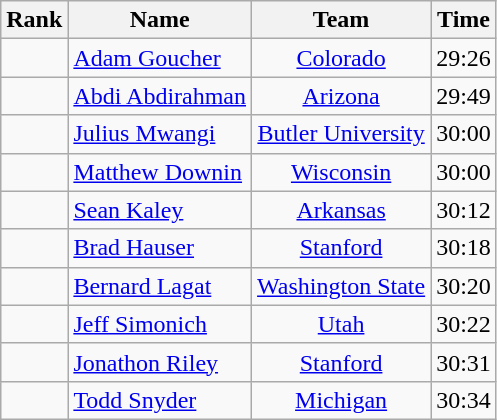<table class="wikitable sortable" style="text-align:center">
<tr>
<th>Rank</th>
<th>Name</th>
<th>Team</th>
<th>Time</th>
</tr>
<tr>
<td></td>
<td align=left> <a href='#'>Adam Goucher</a></td>
<td><a href='#'>Colorado</a></td>
<td>29:26</td>
</tr>
<tr>
<td></td>
<td align=left> <a href='#'>Abdi Abdirahman</a></td>
<td><a href='#'>Arizona</a></td>
<td>29:49</td>
</tr>
<tr>
<td></td>
<td align=left> <a href='#'>Julius Mwangi</a></td>
<td><a href='#'>Butler University</a></td>
<td>30:00</td>
</tr>
<tr>
<td></td>
<td align=left> <a href='#'>Matthew Downin</a></td>
<td><a href='#'>Wisconsin</a></td>
<td>30:00</td>
</tr>
<tr>
<td></td>
<td align=left> <a href='#'>Sean Kaley</a></td>
<td><a href='#'>Arkansas</a></td>
<td>30:12</td>
</tr>
<tr>
<td></td>
<td align=left> <a href='#'>Brad Hauser</a></td>
<td><a href='#'>Stanford</a></td>
<td>30:18</td>
</tr>
<tr>
<td></td>
<td align=left> <a href='#'>Bernard Lagat</a></td>
<td><a href='#'>Washington State</a></td>
<td>30:20</td>
</tr>
<tr>
<td></td>
<td align=left> <a href='#'>Jeff Simonich</a></td>
<td><a href='#'>Utah</a></td>
<td>30:22</td>
</tr>
<tr>
<td></td>
<td align=left> <a href='#'>Jonathon Riley</a></td>
<td><a href='#'>Stanford</a></td>
<td>30:31</td>
</tr>
<tr>
<td></td>
<td align=left> <a href='#'>Todd Snyder</a></td>
<td><a href='#'>Michigan</a></td>
<td>30:34</td>
</tr>
</table>
